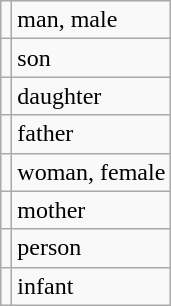<table class="wikitable">
<tr>
<td></td>
<td>man, male</td>
</tr>
<tr>
<td></td>
<td>son</td>
</tr>
<tr>
<td></td>
<td>daughter</td>
</tr>
<tr>
<td></td>
<td>father</td>
</tr>
<tr>
<td></td>
<td>woman, female</td>
</tr>
<tr>
<td></td>
<td>mother</td>
</tr>
<tr>
<td></td>
<td>person</td>
</tr>
<tr>
<td></td>
<td>infant</td>
</tr>
</table>
